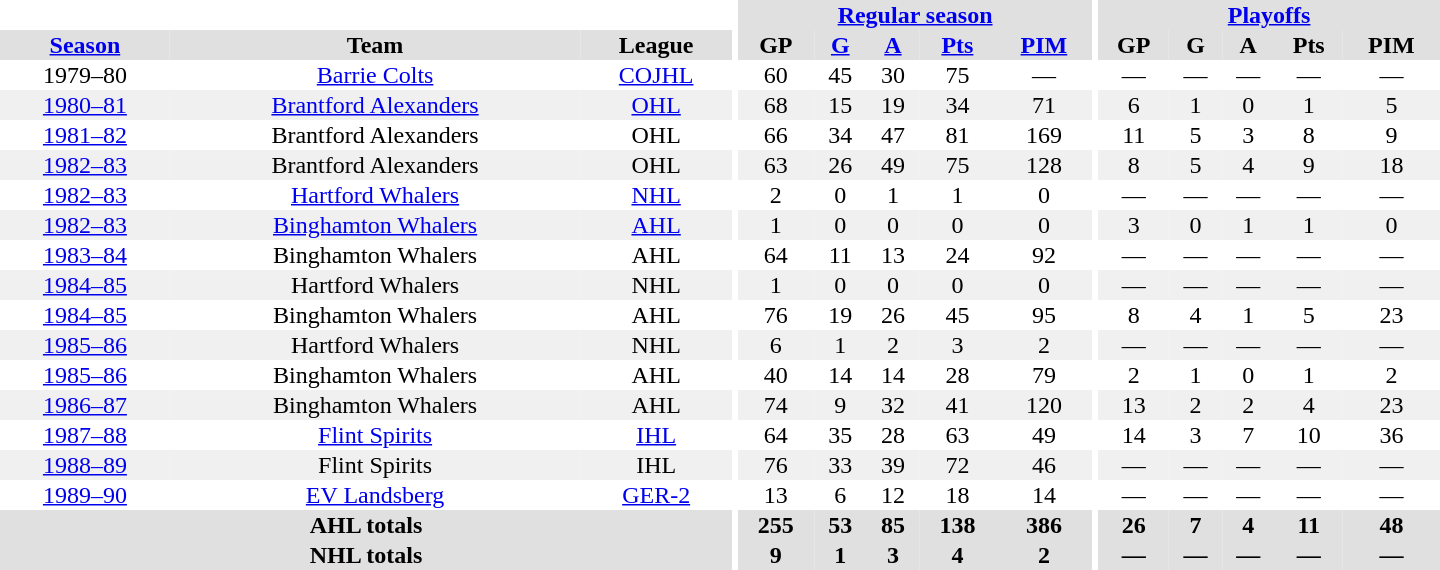<table border="0" cellpadding="1" cellspacing="0" style="text-align:center; width:60em">
<tr bgcolor="#e0e0e0">
<th colspan="3" bgcolor="#ffffff"></th>
<th rowspan="100" bgcolor="#ffffff"></th>
<th colspan="5"><a href='#'>Regular season</a></th>
<th rowspan="100" bgcolor="#ffffff"></th>
<th colspan="5"><a href='#'>Playoffs</a></th>
</tr>
<tr bgcolor="#e0e0e0">
<th><a href='#'>Season</a></th>
<th>Team</th>
<th>League</th>
<th>GP</th>
<th><a href='#'>G</a></th>
<th><a href='#'>A</a></th>
<th><a href='#'>Pts</a></th>
<th><a href='#'>PIM</a></th>
<th>GP</th>
<th>G</th>
<th>A</th>
<th>Pts</th>
<th>PIM</th>
</tr>
<tr>
<td>1979–80</td>
<td><a href='#'>Barrie Colts</a></td>
<td><a href='#'>COJHL</a></td>
<td>60</td>
<td>45</td>
<td>30</td>
<td>75</td>
<td>—</td>
<td>—</td>
<td>—</td>
<td>—</td>
<td>—</td>
<td>—</td>
</tr>
<tr bgcolor="#f0f0f0">
<td><a href='#'>1980–81</a></td>
<td><a href='#'>Brantford Alexanders</a></td>
<td><a href='#'>OHL</a></td>
<td>68</td>
<td>15</td>
<td>19</td>
<td>34</td>
<td>71</td>
<td>6</td>
<td>1</td>
<td>0</td>
<td>1</td>
<td>5</td>
</tr>
<tr>
<td><a href='#'>1981–82</a></td>
<td>Brantford Alexanders</td>
<td>OHL</td>
<td>66</td>
<td>34</td>
<td>47</td>
<td>81</td>
<td>169</td>
<td>11</td>
<td>5</td>
<td>3</td>
<td>8</td>
<td>9</td>
</tr>
<tr bgcolor="#f0f0f0">
<td><a href='#'>1982–83</a></td>
<td>Brantford Alexanders</td>
<td>OHL</td>
<td>63</td>
<td>26</td>
<td>49</td>
<td>75</td>
<td>128</td>
<td>8</td>
<td>5</td>
<td>4</td>
<td>9</td>
<td>18</td>
</tr>
<tr>
<td><a href='#'>1982–83</a></td>
<td><a href='#'>Hartford Whalers</a></td>
<td><a href='#'>NHL</a></td>
<td>2</td>
<td>0</td>
<td>1</td>
<td>1</td>
<td>0</td>
<td>—</td>
<td>—</td>
<td>—</td>
<td>—</td>
<td>—</td>
</tr>
<tr bgcolor="#f0f0f0">
<td><a href='#'>1982–83</a></td>
<td><a href='#'>Binghamton Whalers</a></td>
<td><a href='#'>AHL</a></td>
<td>1</td>
<td>0</td>
<td>0</td>
<td>0</td>
<td>0</td>
<td>3</td>
<td>0</td>
<td>1</td>
<td>1</td>
<td>0</td>
</tr>
<tr>
<td><a href='#'>1983–84</a></td>
<td>Binghamton Whalers</td>
<td>AHL</td>
<td>64</td>
<td>11</td>
<td>13</td>
<td>24</td>
<td>92</td>
<td>—</td>
<td>—</td>
<td>—</td>
<td>—</td>
<td>—</td>
</tr>
<tr bgcolor="#f0f0f0">
<td><a href='#'>1984–85</a></td>
<td>Hartford Whalers</td>
<td>NHL</td>
<td>1</td>
<td>0</td>
<td>0</td>
<td>0</td>
<td>0</td>
<td>—</td>
<td>—</td>
<td>—</td>
<td>—</td>
<td>—</td>
</tr>
<tr>
<td><a href='#'>1984–85</a></td>
<td>Binghamton Whalers</td>
<td>AHL</td>
<td>76</td>
<td>19</td>
<td>26</td>
<td>45</td>
<td>95</td>
<td>8</td>
<td>4</td>
<td>1</td>
<td>5</td>
<td>23</td>
</tr>
<tr bgcolor="#f0f0f0">
<td><a href='#'>1985–86</a></td>
<td>Hartford Whalers</td>
<td>NHL</td>
<td>6</td>
<td>1</td>
<td>2</td>
<td>3</td>
<td>2</td>
<td>—</td>
<td>—</td>
<td>—</td>
<td>—</td>
<td>—</td>
</tr>
<tr>
<td><a href='#'>1985–86</a></td>
<td>Binghamton Whalers</td>
<td>AHL</td>
<td>40</td>
<td>14</td>
<td>14</td>
<td>28</td>
<td>79</td>
<td>2</td>
<td>1</td>
<td>0</td>
<td>1</td>
<td>2</td>
</tr>
<tr bgcolor="#f0f0f0">
<td><a href='#'>1986–87</a></td>
<td>Binghamton Whalers</td>
<td>AHL</td>
<td>74</td>
<td>9</td>
<td>32</td>
<td>41</td>
<td>120</td>
<td>13</td>
<td>2</td>
<td>2</td>
<td>4</td>
<td>23</td>
</tr>
<tr>
<td><a href='#'>1987–88</a></td>
<td><a href='#'>Flint Spirits</a></td>
<td><a href='#'>IHL</a></td>
<td>64</td>
<td>35</td>
<td>28</td>
<td>63</td>
<td>49</td>
<td>14</td>
<td>3</td>
<td>7</td>
<td>10</td>
<td>36</td>
</tr>
<tr bgcolor="#f0f0f0">
<td><a href='#'>1988–89</a></td>
<td>Flint Spirits</td>
<td>IHL</td>
<td>76</td>
<td>33</td>
<td>39</td>
<td>72</td>
<td>46</td>
<td>—</td>
<td>—</td>
<td>—</td>
<td>—</td>
<td>—</td>
</tr>
<tr>
<td><a href='#'>1989–90</a></td>
<td><a href='#'>EV Landsberg</a></td>
<td><a href='#'>GER-2</a></td>
<td>13</td>
<td>6</td>
<td>12</td>
<td>18</td>
<td>14</td>
<td>—</td>
<td>—</td>
<td>—</td>
<td>—</td>
<td>—</td>
</tr>
<tr bgcolor="#e0e0e0">
<th colspan="3">AHL totals</th>
<th>255</th>
<th>53</th>
<th>85</th>
<th>138</th>
<th>386</th>
<th>26</th>
<th>7</th>
<th>4</th>
<th>11</th>
<th>48</th>
</tr>
<tr bgcolor="#e0e0e0">
<th colspan="3">NHL totals</th>
<th>9</th>
<th>1</th>
<th>3</th>
<th>4</th>
<th>2</th>
<th>—</th>
<th>—</th>
<th>—</th>
<th>—</th>
<th>—</th>
</tr>
</table>
